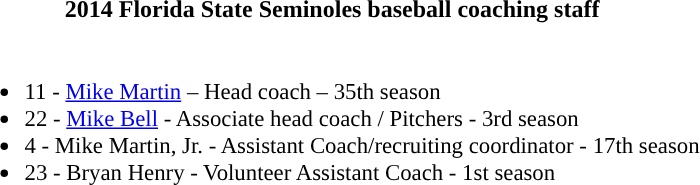<table class="toccolours">
<tr>
<th colspan=9>2014 Florida State Seminoles baseball coaching staff</th>
</tr>
<tr>
<td style="text-align: left;font-size: 95%;" valign="top"><br><ul><li>11 - <a href='#'>Mike Martin</a> – Head coach – 35th season</li><li>22 - <a href='#'>Mike Bell</a> - Associate head coach / Pitchers - 3rd season</li><li>4 - Mike Martin, Jr. - Assistant Coach/recruiting coordinator - 17th season</li><li>23 - Bryan Henry - Volunteer Assistant Coach - 1st season</li></ul></td>
</tr>
</table>
